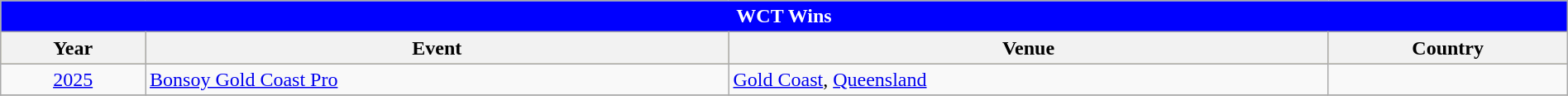<table class="wikitable" style="width:100%;">
<tr bgcolor=skyblue>
<td colspan=4; style="background: blue; color: white" align="center"><strong>WCT Wins</strong></td>
</tr>
<tr bgcolor=#bdb76b>
<th>Year</th>
<th>Event</th>
<th>Venue</th>
<th>Country</th>
</tr>
<tr>
<td style="text-align:center"><a href='#'>2025</a></td>
<td><a href='#'>Bonsoy Gold Coast Pro</a></td>
<td><a href='#'>Gold Coast</a>, <a href='#'>Queensland</a></td>
<td></td>
</tr>
<tr>
</tr>
</table>
